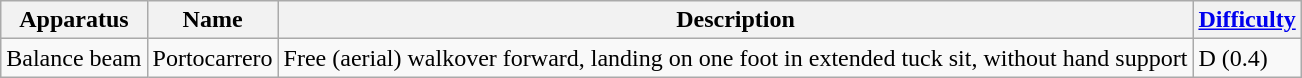<table class="wikitable">
<tr>
<th>Apparatus</th>
<th>Name</th>
<th>Description</th>
<th><a href='#'>Difficulty</a></th>
</tr>
<tr>
<td>Balance beam</td>
<td>Portocarrero</td>
<td>Free (aerial) walkover forward, landing on one foot in extended tuck sit, without hand support</td>
<td>D (0.4)</td>
</tr>
</table>
